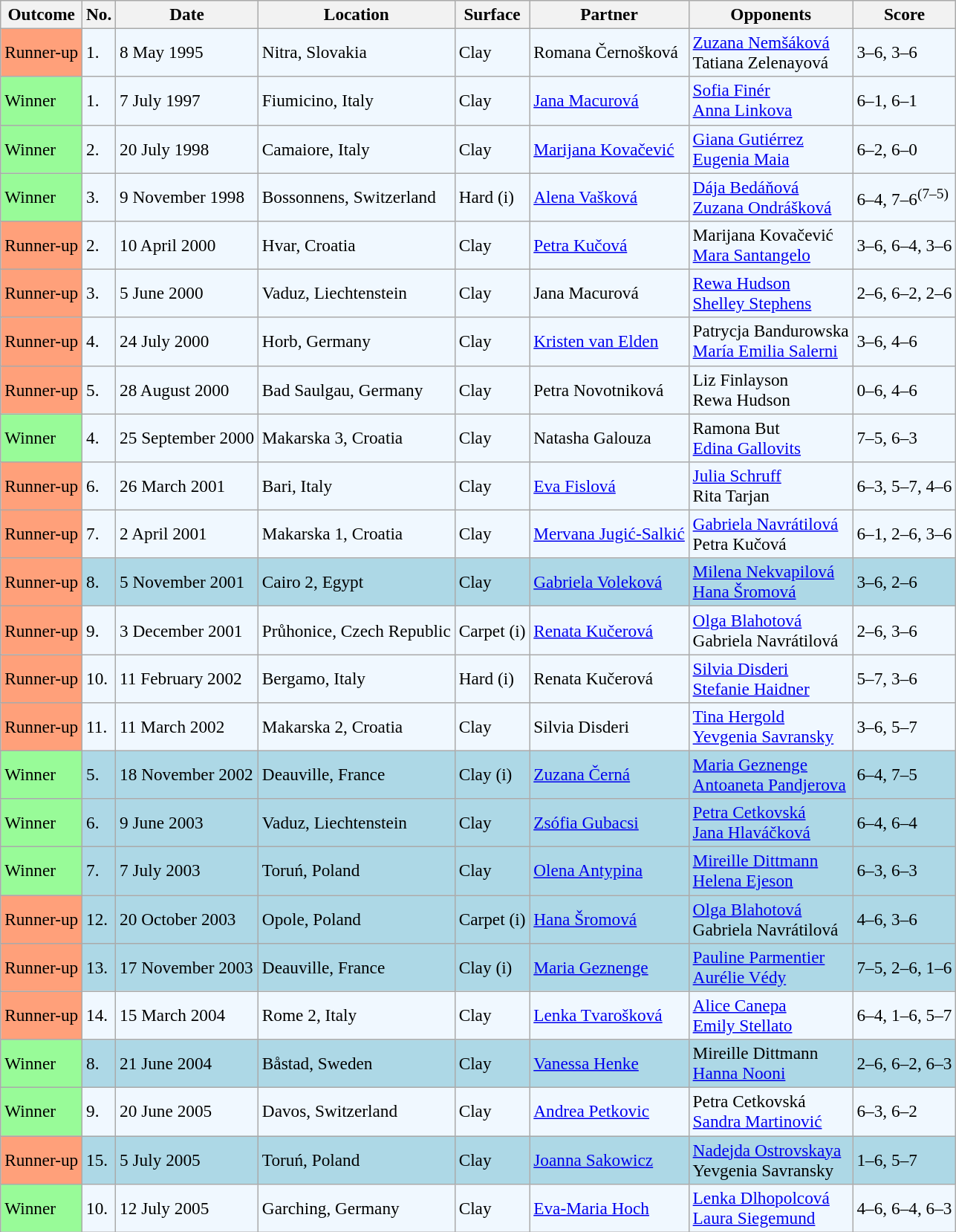<table class="sortable wikitable" style=font-size:97%>
<tr>
<th>Outcome</th>
<th>No.</th>
<th>Date</th>
<th>Location</th>
<th>Surface</th>
<th>Partner</th>
<th>Opponents</th>
<th class="unsortable">Score</th>
</tr>
<tr style="background:#f0f8ff;">
<td style="background:#ffa07a;">Runner-up</td>
<td>1.</td>
<td>8 May 1995</td>
<td>Nitra, Slovakia</td>
<td>Clay</td>
<td> Romana Černošková</td>
<td> <a href='#'>Zuzana Nemšáková</a> <br>  Tatiana Zelenayová</td>
<td>3–6, 3–6</td>
</tr>
<tr style="background:#f0f8ff;">
<td style="background:#98fb98;">Winner</td>
<td>1.</td>
<td>7 July 1997</td>
<td>Fiumicino, Italy</td>
<td>Clay</td>
<td> <a href='#'>Jana Macurová</a></td>
<td> <a href='#'>Sofia Finér</a> <br>  <a href='#'>Anna Linkova</a></td>
<td>6–1, 6–1</td>
</tr>
<tr style="background:#f0f8ff;">
<td style="background:#98fb98;">Winner</td>
<td>2.</td>
<td>20 July 1998</td>
<td>Camaiore, Italy</td>
<td>Clay</td>
<td> <a href='#'>Marijana Kovačević</a></td>
<td> <a href='#'>Giana Gutiérrez</a> <br>  <a href='#'>Eugenia Maia</a></td>
<td>6–2, 6–0</td>
</tr>
<tr style="background:#f0f8ff;">
<td style="background:#98fb98;">Winner</td>
<td>3.</td>
<td>9 November 1998</td>
<td>Bossonnens, Switzerland</td>
<td>Hard (i)</td>
<td> <a href='#'>Alena Vašková</a></td>
<td> <a href='#'>Dája Bedáňová</a> <br>  <a href='#'>Zuzana Ondrášková</a></td>
<td>6–4, 7–6<sup>(7–5)</sup></td>
</tr>
<tr style="background:#f0f8ff;">
<td style="background:#ffa07a;">Runner-up</td>
<td>2.</td>
<td>10 April 2000</td>
<td>Hvar, Croatia</td>
<td>Clay</td>
<td> <a href='#'>Petra Kučová</a></td>
<td> Marijana Kovačević <br>  <a href='#'>Mara Santangelo</a></td>
<td>3–6, 6–4, 3–6</td>
</tr>
<tr style="background:#f0f8ff;">
<td style="background:#ffa07a;">Runner-up</td>
<td>3.</td>
<td>5 June 2000</td>
<td>Vaduz, Liechtenstein</td>
<td>Clay</td>
<td> Jana Macurová</td>
<td> <a href='#'>Rewa Hudson</a> <br>  <a href='#'>Shelley Stephens</a></td>
<td>2–6, 6–2, 2–6</td>
</tr>
<tr style="background:#f0f8ff;">
<td style="background:#ffa07a;">Runner-up</td>
<td>4.</td>
<td>24 July 2000</td>
<td>Horb, Germany</td>
<td>Clay</td>
<td> <a href='#'>Kristen van Elden</a></td>
<td> Patrycja Bandurowska <br>  <a href='#'>María Emilia Salerni</a></td>
<td>3–6, 4–6</td>
</tr>
<tr style="background:#f0f8ff;">
<td style="background:#ffa07a;">Runner-up</td>
<td>5.</td>
<td>28 August 2000</td>
<td>Bad Saulgau, Germany</td>
<td>Clay</td>
<td> Petra Novotniková</td>
<td> Liz Finlayson <br>  Rewa Hudson</td>
<td>0–6, 4–6</td>
</tr>
<tr style="background:#f0f8ff;">
<td style="background:#98fb98;">Winner</td>
<td>4.</td>
<td>25 September 2000</td>
<td>Makarska 3, Croatia</td>
<td>Clay</td>
<td> Natasha Galouza</td>
<td> Ramona But <br>  <a href='#'>Edina Gallovits</a></td>
<td>7–5, 6–3</td>
</tr>
<tr style="background:#f0f8ff;">
<td style="background:#ffa07a;">Runner-up</td>
<td>6.</td>
<td>26 March 2001</td>
<td>Bari, Italy</td>
<td>Clay</td>
<td> <a href='#'>Eva Fislová</a></td>
<td> <a href='#'>Julia Schruff</a> <br>  Rita Tarjan</td>
<td>6–3, 5–7, 4–6</td>
</tr>
<tr style="background:#f0f8ff;">
<td style="background:#ffa07a;">Runner-up</td>
<td>7.</td>
<td>2 April 2001</td>
<td>Makarska 1, Croatia</td>
<td>Clay</td>
<td> <a href='#'>Mervana Jugić-Salkić</a></td>
<td> <a href='#'>Gabriela Navrátilová</a> <br>  Petra Kučová</td>
<td>6–1, 2–6, 3–6</td>
</tr>
<tr style="background:lightblue;">
<td style="background:#ffa07a;">Runner-up</td>
<td>8.</td>
<td>5 November 2001</td>
<td>Cairo 2, Egypt</td>
<td>Clay</td>
<td> <a href='#'>Gabriela Voleková</a></td>
<td> <a href='#'>Milena Nekvapilová</a> <br>  <a href='#'>Hana Šromová</a></td>
<td>3–6, 2–6</td>
</tr>
<tr style="background:#f0f8ff;">
<td style="background:#ffa07a;">Runner-up</td>
<td>9.</td>
<td>3 December 2001</td>
<td>Průhonice, Czech Republic</td>
<td>Carpet (i)</td>
<td> <a href='#'>Renata Kučerová</a></td>
<td> <a href='#'>Olga Blahotová</a> <br>  Gabriela Navrátilová</td>
<td>2–6, 3–6</td>
</tr>
<tr style="background:#f0f8ff;">
<td style="background:#ffa07a;">Runner-up</td>
<td>10.</td>
<td>11 February 2002</td>
<td>Bergamo, Italy</td>
<td>Hard (i)</td>
<td> Renata Kučerová</td>
<td> <a href='#'>Silvia Disderi</a> <br>  <a href='#'>Stefanie Haidner</a></td>
<td>5–7, 3–6</td>
</tr>
<tr style="background:#f0f8ff;">
<td style="background:#ffa07a;">Runner-up</td>
<td>11.</td>
<td>11 March 2002</td>
<td>Makarska 2, Croatia</td>
<td>Clay</td>
<td> Silvia Disderi</td>
<td> <a href='#'>Tina Hergold</a> <br>  <a href='#'>Yevgenia Savransky</a></td>
<td>3–6, 5–7</td>
</tr>
<tr style="background:lightblue;">
<td style="background:#98fb98;">Winner</td>
<td>5.</td>
<td>18 November 2002</td>
<td>Deauville, France</td>
<td>Clay (i)</td>
<td> <a href='#'>Zuzana Černá</a></td>
<td> <a href='#'>Maria Geznenge</a> <br>  <a href='#'>Antoaneta Pandjerova</a></td>
<td>6–4, 7–5</td>
</tr>
<tr style="background:lightblue;">
<td style="background:#98fb98;">Winner</td>
<td>6.</td>
<td>9 June 2003</td>
<td>Vaduz, Liechtenstein</td>
<td>Clay</td>
<td> <a href='#'>Zsófia Gubacsi</a></td>
<td> <a href='#'>Petra Cetkovská</a> <br>  <a href='#'>Jana Hlaváčková</a></td>
<td>6–4, 6–4</td>
</tr>
<tr style="background:lightblue;">
<td style="background:#98fb98;">Winner</td>
<td>7.</td>
<td>7 July 2003</td>
<td>Toruń, Poland</td>
<td>Clay</td>
<td> <a href='#'>Olena Antypina</a></td>
<td> <a href='#'>Mireille Dittmann</a> <br>  <a href='#'>Helena Ejeson</a></td>
<td>6–3, 6–3</td>
</tr>
<tr style="background:lightblue;">
<td style="background:#ffa07a;">Runner-up</td>
<td>12.</td>
<td>20 October 2003</td>
<td>Opole, Poland</td>
<td>Carpet (i)</td>
<td> <a href='#'>Hana Šromová</a></td>
<td> <a href='#'>Olga Blahotová</a> <br>  Gabriela Navrátilová</td>
<td>4–6, 3–6</td>
</tr>
<tr style="background:lightblue;">
<td style="background:#ffa07a;">Runner-up</td>
<td>13.</td>
<td>17 November 2003</td>
<td>Deauville, France</td>
<td>Clay (i)</td>
<td> <a href='#'>Maria Geznenge</a></td>
<td> <a href='#'>Pauline Parmentier</a> <br>  <a href='#'>Aurélie Védy</a></td>
<td>7–5, 2–6, 1–6</td>
</tr>
<tr style="background:#f0f8ff;">
<td style="background:#ffa07a;">Runner-up</td>
<td>14.</td>
<td>15 March 2004</td>
<td>Rome 2, Italy</td>
<td>Clay</td>
<td> <a href='#'>Lenka Tvarošková</a></td>
<td> <a href='#'>Alice Canepa</a> <br>  <a href='#'>Emily Stellato</a></td>
<td>6–4, 1–6, 5–7</td>
</tr>
<tr style="background:lightblue;">
<td style="background:#98fb98;">Winner</td>
<td>8.</td>
<td>21 June 2004</td>
<td>Båstad, Sweden</td>
<td>Clay</td>
<td> <a href='#'>Vanessa Henke</a></td>
<td> Mireille Dittmann <br>  <a href='#'>Hanna Nooni</a></td>
<td>2–6, 6–2, 6–3</td>
</tr>
<tr style="background:#f0f8ff;">
<td style="background:#98fb98;">Winner</td>
<td>9.</td>
<td>20 June 2005</td>
<td>Davos, Switzerland</td>
<td>Clay</td>
<td> <a href='#'>Andrea Petkovic</a></td>
<td> Petra Cetkovská <br>  <a href='#'>Sandra Martinović</a></td>
<td>6–3, 6–2</td>
</tr>
<tr style="background:lightblue;">
<td style="background:#ffa07a;">Runner-up</td>
<td>15.</td>
<td>5 July 2005</td>
<td>Toruń, Poland</td>
<td>Clay</td>
<td> <a href='#'>Joanna Sakowicz</a></td>
<td> <a href='#'>Nadejda Ostrovskaya</a> <br>  Yevgenia Savransky</td>
<td>1–6, 5–7</td>
</tr>
<tr style="background:#f0f8ff;">
<td style="background:#98fb98;">Winner</td>
<td>10.</td>
<td>12 July 2005</td>
<td>Garching, Germany</td>
<td>Clay</td>
<td> <a href='#'>Eva-Maria Hoch</a></td>
<td> <a href='#'>Lenka Dlhopolcová</a> <br>  <a href='#'>Laura Siegemund</a></td>
<td>4–6, 6–4, 6–3</td>
</tr>
</table>
